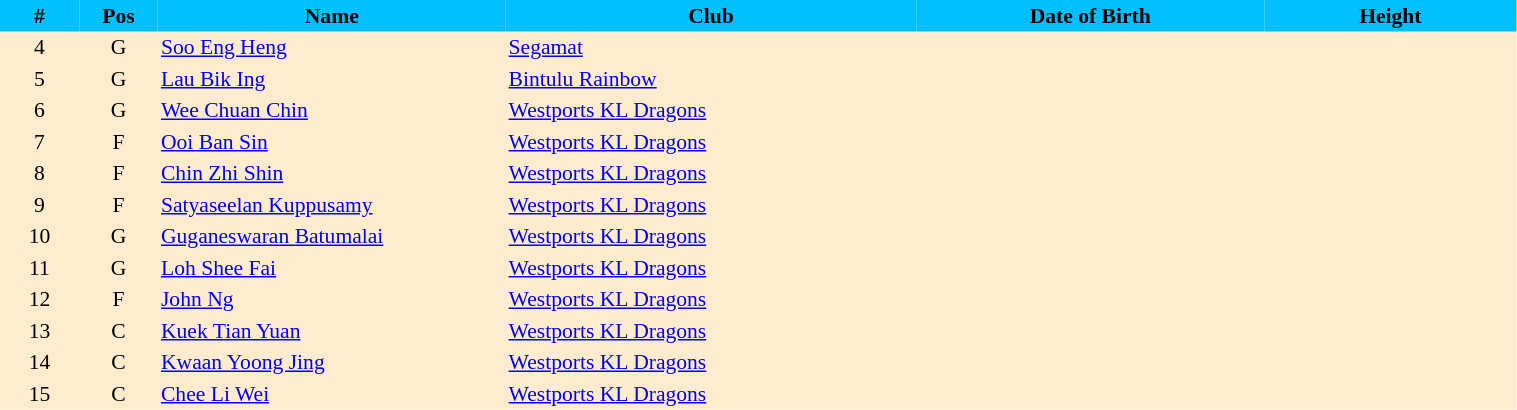<table border=0 cellpadding=2 cellspacing=0  |- bgcolor=#FFECCE style="text-align:center; font-size:90%;" width=80%>
<tr bgcolor=#00BFFF>
<th width=5%>#</th>
<th width=5%>Pos</th>
<th width=22%>Name</th>
<th width=26%>Club</th>
<th width=22%>Date of Birth</th>
<th width=16%>Height</th>
</tr>
<tr>
<td>4</td>
<td>G</td>
<td align=left><a href='#'>Soo Eng Heng</a></td>
<td align=left> <a href='#'>Segamat</a></td>
<td align=left></td>
<td></td>
</tr>
<tr>
<td>5</td>
<td>G</td>
<td align=left><a href='#'>Lau Bik Ing</a></td>
<td align=left> <a href='#'>Bintulu Rainbow</a></td>
<td align=left></td>
<td></td>
</tr>
<tr>
<td>6</td>
<td>G</td>
<td align=left><a href='#'>Wee Chuan Chin</a></td>
<td align=left> <a href='#'>Westports KL Dragons</a></td>
<td align=left></td>
<td></td>
</tr>
<tr>
<td>7</td>
<td>F</td>
<td align=left><a href='#'>Ooi Ban Sin</a></td>
<td align=left> <a href='#'>Westports KL Dragons</a></td>
<td align=left></td>
<td></td>
</tr>
<tr>
<td>8</td>
<td>F</td>
<td align=left><a href='#'>Chin Zhi Shin</a></td>
<td align=left> <a href='#'>Westports KL Dragons</a></td>
<td align=left></td>
<td></td>
</tr>
<tr>
<td>9</td>
<td>F</td>
<td align=left><a href='#'>Satyaseelan Kuppusamy</a></td>
<td align=left> <a href='#'>Westports KL Dragons</a></td>
<td align=left></td>
<td></td>
</tr>
<tr>
<td>10</td>
<td>G</td>
<td align=left><a href='#'>Guganeswaran Batumalai</a></td>
<td align=left> <a href='#'>Westports KL Dragons</a></td>
<td align=left></td>
<td></td>
</tr>
<tr>
<td>11</td>
<td>G</td>
<td align=left><a href='#'>Loh Shee Fai</a></td>
<td align=left> <a href='#'>Westports KL Dragons</a></td>
<td align=left></td>
<td></td>
</tr>
<tr>
<td>12</td>
<td>F</td>
<td align=left><a href='#'>John Ng</a></td>
<td align=left> <a href='#'>Westports KL Dragons</a></td>
<td align=left></td>
<td></td>
</tr>
<tr>
<td>13</td>
<td>C</td>
<td align=left><a href='#'>Kuek Tian Yuan</a></td>
<td align=left> <a href='#'>Westports KL Dragons</a></td>
<td align=left></td>
<td></td>
</tr>
<tr>
<td>14</td>
<td>C</td>
<td align=left><a href='#'>Kwaan Yoong Jing</a></td>
<td align=left> <a href='#'>Westports KL Dragons</a></td>
<td align=left></td>
<td></td>
</tr>
<tr>
<td>15</td>
<td>C</td>
<td align=left><a href='#'>Chee Li Wei</a></td>
<td align=left> <a href='#'>Westports KL Dragons</a></td>
<td align=left></td>
<td></td>
</tr>
</table>
